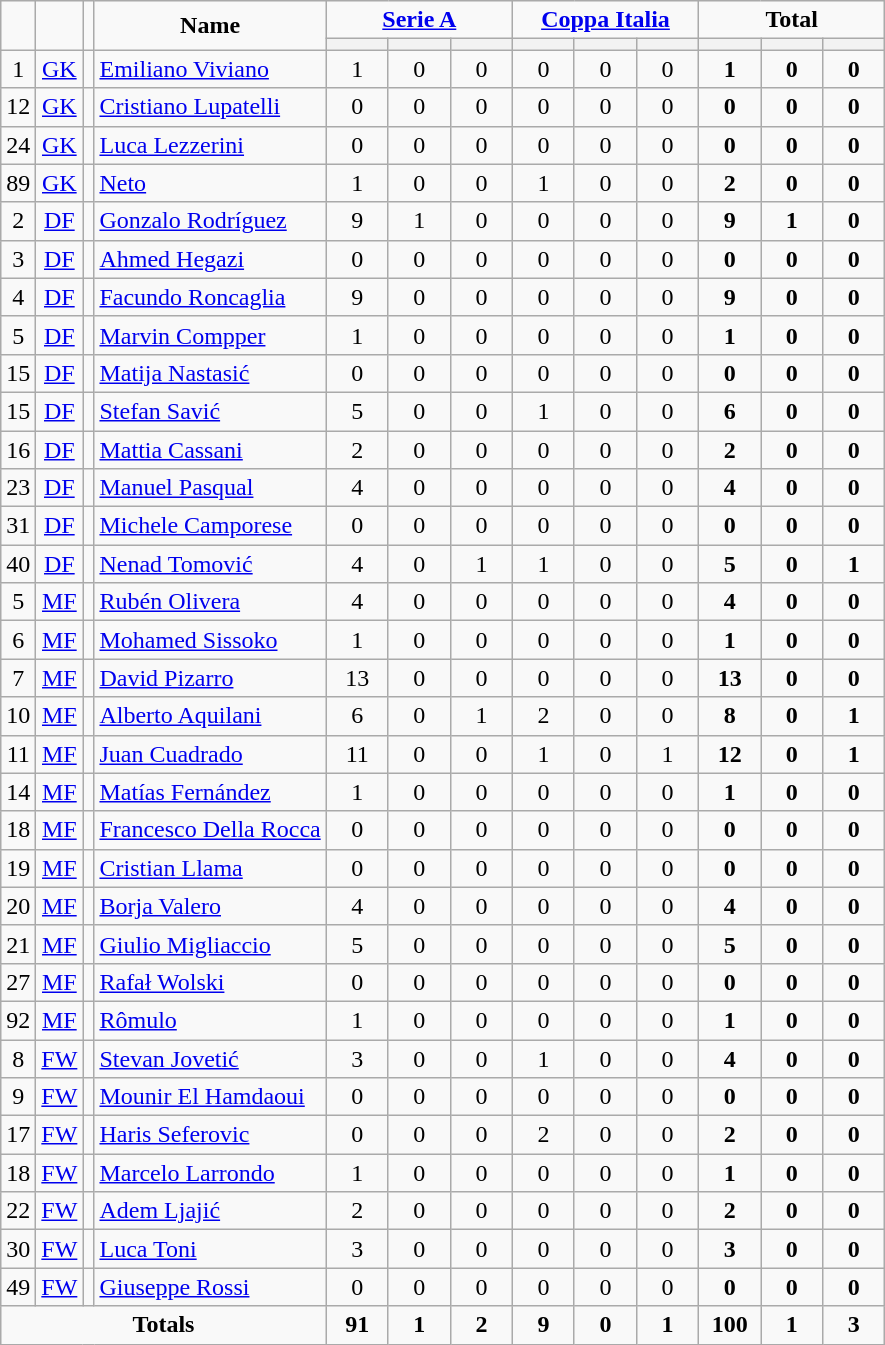<table class="wikitable" style="text-align:center;">
<tr>
<td rowspan="2" !width=15><strong></strong></td>
<td rowspan="2" !width=15><strong></strong></td>
<td rowspan="2" !width=15><strong></strong></td>
<td rowspan="2" !width=120><strong>Name</strong></td>
<td colspan="3"><strong><a href='#'>Serie A</a></strong></td>
<td colspan="3"><strong><a href='#'>Coppa Italia</a></strong></td>
<td colspan="3"><strong>Total</strong></td>
</tr>
<tr>
<th width=34; background:#fe9;"></th>
<th width=34; background:#fe9;"></th>
<th width=34; background:#ff8888;"></th>
<th width=34; background:#fe9;"></th>
<th width=34; background:#fe9;"></th>
<th width=34; background:#ff8888;"></th>
<th width=34; background:#fe9;"></th>
<th width=34; background:#fe9;"></th>
<th width=34; background:#ff8888;"></th>
</tr>
<tr>
<td>1</td>
<td><a href='#'>GK</a></td>
<td></td>
<td align=left><a href='#'>Emiliano Viviano</a></td>
<td>1</td>
<td>0</td>
<td>0</td>
<td>0</td>
<td>0</td>
<td>0</td>
<td><strong>1</strong></td>
<td><strong>0</strong></td>
<td><strong>0</strong></td>
</tr>
<tr>
<td>12</td>
<td><a href='#'>GK</a></td>
<td></td>
<td align=left><a href='#'>Cristiano Lupatelli</a></td>
<td>0</td>
<td>0</td>
<td>0</td>
<td>0</td>
<td>0</td>
<td>0</td>
<td><strong>0</strong></td>
<td><strong>0</strong></td>
<td><strong>0</strong></td>
</tr>
<tr>
<td>24</td>
<td><a href='#'>GK</a></td>
<td></td>
<td align=left><a href='#'>Luca Lezzerini</a></td>
<td>0</td>
<td>0</td>
<td>0</td>
<td>0</td>
<td>0</td>
<td>0</td>
<td><strong>0</strong></td>
<td><strong>0</strong></td>
<td><strong>0</strong></td>
</tr>
<tr>
<td>89</td>
<td><a href='#'>GK</a></td>
<td></td>
<td align=left><a href='#'>Neto</a></td>
<td>1</td>
<td>0</td>
<td>0</td>
<td>1</td>
<td>0</td>
<td>0</td>
<td><strong>2</strong></td>
<td><strong>0</strong></td>
<td><strong>0</strong></td>
</tr>
<tr>
<td>2</td>
<td><a href='#'>DF</a></td>
<td></td>
<td align=left><a href='#'>Gonzalo Rodríguez</a></td>
<td>9</td>
<td>1</td>
<td>0</td>
<td>0</td>
<td>0</td>
<td>0</td>
<td><strong>9</strong></td>
<td><strong>1</strong></td>
<td><strong>0</strong></td>
</tr>
<tr>
<td>3</td>
<td><a href='#'>DF</a></td>
<td></td>
<td align=left><a href='#'>Ahmed Hegazi</a></td>
<td>0</td>
<td>0</td>
<td>0</td>
<td>0</td>
<td>0</td>
<td>0</td>
<td><strong>0</strong></td>
<td><strong>0</strong></td>
<td><strong>0</strong></td>
</tr>
<tr>
<td>4</td>
<td><a href='#'>DF</a></td>
<td></td>
<td align=left><a href='#'>Facundo Roncaglia</a></td>
<td>9</td>
<td>0</td>
<td>0</td>
<td>0</td>
<td>0</td>
<td>0</td>
<td><strong>9</strong></td>
<td><strong>0</strong></td>
<td><strong>0</strong></td>
</tr>
<tr>
<td>5</td>
<td><a href='#'>DF</a></td>
<td></td>
<td align=left><a href='#'>Marvin Compper</a></td>
<td>1</td>
<td>0</td>
<td>0</td>
<td>0</td>
<td>0</td>
<td>0</td>
<td><strong>1</strong></td>
<td><strong>0</strong></td>
<td><strong>0</strong></td>
</tr>
<tr>
<td>15</td>
<td><a href='#'>DF</a></td>
<td></td>
<td align=left><a href='#'>Matija Nastasić</a></td>
<td>0</td>
<td>0</td>
<td>0</td>
<td>0</td>
<td>0</td>
<td>0</td>
<td><strong>0</strong></td>
<td><strong>0</strong></td>
<td><strong>0</strong></td>
</tr>
<tr>
<td>15</td>
<td><a href='#'>DF</a></td>
<td></td>
<td align=left><a href='#'>Stefan Savić</a></td>
<td>5</td>
<td>0</td>
<td>0</td>
<td>1</td>
<td>0</td>
<td>0</td>
<td><strong>6</strong></td>
<td><strong>0</strong></td>
<td><strong>0</strong></td>
</tr>
<tr>
<td>16</td>
<td><a href='#'>DF</a></td>
<td></td>
<td align=left><a href='#'>Mattia Cassani</a></td>
<td>2</td>
<td>0</td>
<td>0</td>
<td>0</td>
<td>0</td>
<td>0</td>
<td><strong>2</strong></td>
<td><strong>0</strong></td>
<td><strong>0</strong></td>
</tr>
<tr>
<td>23</td>
<td><a href='#'>DF</a></td>
<td></td>
<td align=left><a href='#'>Manuel Pasqual</a></td>
<td>4</td>
<td>0</td>
<td>0</td>
<td>0</td>
<td>0</td>
<td>0</td>
<td><strong>4</strong></td>
<td><strong>0</strong></td>
<td><strong>0</strong></td>
</tr>
<tr>
<td>31</td>
<td><a href='#'>DF</a></td>
<td></td>
<td align=left><a href='#'>Michele Camporese</a></td>
<td>0</td>
<td>0</td>
<td>0</td>
<td>0</td>
<td>0</td>
<td>0</td>
<td><strong>0</strong></td>
<td><strong>0</strong></td>
<td><strong>0</strong></td>
</tr>
<tr>
<td>40</td>
<td><a href='#'>DF</a></td>
<td></td>
<td align=left><a href='#'>Nenad Tomović</a></td>
<td>4</td>
<td>0</td>
<td>1</td>
<td>1</td>
<td>0</td>
<td>0</td>
<td><strong>5</strong></td>
<td><strong>0</strong></td>
<td><strong>1</strong></td>
</tr>
<tr>
<td>5</td>
<td><a href='#'>MF</a></td>
<td></td>
<td align=left><a href='#'>Rubén Olivera</a></td>
<td>4</td>
<td>0</td>
<td>0</td>
<td>0</td>
<td>0</td>
<td>0</td>
<td><strong>4</strong></td>
<td><strong>0</strong></td>
<td><strong>0</strong></td>
</tr>
<tr>
<td>6</td>
<td><a href='#'>MF</a></td>
<td></td>
<td align=left><a href='#'>Mohamed Sissoko</a></td>
<td>1</td>
<td>0</td>
<td>0</td>
<td>0</td>
<td>0</td>
<td>0</td>
<td><strong>1</strong></td>
<td><strong>0</strong></td>
<td><strong>0</strong></td>
</tr>
<tr>
<td>7</td>
<td><a href='#'>MF</a></td>
<td></td>
<td align=left><a href='#'>David Pizarro</a></td>
<td>13</td>
<td>0</td>
<td>0</td>
<td>0</td>
<td>0</td>
<td>0</td>
<td><strong>13</strong></td>
<td><strong>0</strong></td>
<td><strong>0</strong></td>
</tr>
<tr>
<td>10</td>
<td><a href='#'>MF</a></td>
<td></td>
<td align=left><a href='#'>Alberto Aquilani</a></td>
<td>6</td>
<td>0</td>
<td>1</td>
<td>2</td>
<td>0</td>
<td>0</td>
<td><strong>8</strong></td>
<td><strong>0</strong></td>
<td><strong>1</strong></td>
</tr>
<tr>
<td>11</td>
<td><a href='#'>MF</a></td>
<td></td>
<td align=left><a href='#'>Juan Cuadrado</a></td>
<td>11</td>
<td>0</td>
<td>0</td>
<td>1</td>
<td>0</td>
<td>1</td>
<td><strong>12</strong></td>
<td><strong>0</strong></td>
<td><strong>1</strong></td>
</tr>
<tr>
<td>14</td>
<td><a href='#'>MF</a></td>
<td></td>
<td align=left><a href='#'>Matías Fernández</a></td>
<td>1</td>
<td>0</td>
<td>0</td>
<td>0</td>
<td>0</td>
<td>0</td>
<td><strong>1</strong></td>
<td><strong>0</strong></td>
<td><strong>0</strong></td>
</tr>
<tr>
<td>18</td>
<td><a href='#'>MF</a></td>
<td></td>
<td align=left><a href='#'>Francesco Della Rocca</a></td>
<td>0</td>
<td>0</td>
<td>0</td>
<td>0</td>
<td>0</td>
<td>0</td>
<td><strong>0</strong></td>
<td><strong>0</strong></td>
<td><strong>0</strong></td>
</tr>
<tr>
<td>19</td>
<td><a href='#'>MF</a></td>
<td></td>
<td align=left><a href='#'>Cristian Llama</a></td>
<td>0</td>
<td>0</td>
<td>0</td>
<td>0</td>
<td>0</td>
<td>0</td>
<td><strong>0</strong></td>
<td><strong>0</strong></td>
<td><strong>0</strong></td>
</tr>
<tr>
<td>20</td>
<td><a href='#'>MF</a></td>
<td></td>
<td align=left><a href='#'>Borja Valero</a></td>
<td>4</td>
<td>0</td>
<td>0</td>
<td>0</td>
<td>0</td>
<td>0</td>
<td><strong>4</strong></td>
<td><strong>0</strong></td>
<td><strong>0</strong></td>
</tr>
<tr>
<td>21</td>
<td><a href='#'>MF</a></td>
<td></td>
<td align=left><a href='#'>Giulio Migliaccio</a></td>
<td>5</td>
<td>0</td>
<td>0</td>
<td>0</td>
<td>0</td>
<td>0</td>
<td><strong>5</strong></td>
<td><strong>0</strong></td>
<td><strong>0</strong></td>
</tr>
<tr>
<td>27</td>
<td><a href='#'>MF</a></td>
<td></td>
<td align=left><a href='#'>Rafał Wolski</a></td>
<td>0</td>
<td>0</td>
<td>0</td>
<td>0</td>
<td>0</td>
<td>0</td>
<td><strong>0</strong></td>
<td><strong>0</strong></td>
<td><strong>0</strong></td>
</tr>
<tr>
<td>92</td>
<td><a href='#'>MF</a></td>
<td></td>
<td align=left><a href='#'>Rômulo</a></td>
<td>1</td>
<td>0</td>
<td>0</td>
<td>0</td>
<td>0</td>
<td>0</td>
<td><strong>1</strong></td>
<td><strong>0</strong></td>
<td><strong>0</strong></td>
</tr>
<tr>
<td>8</td>
<td><a href='#'>FW</a></td>
<td></td>
<td align=left><a href='#'>Stevan Jovetić</a></td>
<td>3</td>
<td>0</td>
<td>0</td>
<td>1</td>
<td>0</td>
<td>0</td>
<td><strong>4</strong></td>
<td><strong>0</strong></td>
<td><strong>0</strong></td>
</tr>
<tr>
<td>9</td>
<td><a href='#'>FW</a></td>
<td></td>
<td align=left><a href='#'>Mounir El Hamdaoui</a></td>
<td>0</td>
<td>0</td>
<td>0</td>
<td>0</td>
<td>0</td>
<td>0</td>
<td><strong>0</strong></td>
<td><strong>0</strong></td>
<td><strong>0</strong></td>
</tr>
<tr>
<td>17</td>
<td><a href='#'>FW</a></td>
<td></td>
<td align=left><a href='#'>Haris Seferovic</a></td>
<td>0</td>
<td>0</td>
<td>0</td>
<td>2</td>
<td>0</td>
<td>0</td>
<td><strong>2</strong></td>
<td><strong>0</strong></td>
<td><strong>0</strong></td>
</tr>
<tr>
<td>18</td>
<td><a href='#'>FW</a></td>
<td></td>
<td align=left><a href='#'>Marcelo Larrondo</a></td>
<td>1</td>
<td>0</td>
<td>0</td>
<td>0</td>
<td>0</td>
<td>0</td>
<td><strong>1</strong></td>
<td><strong>0</strong></td>
<td><strong>0</strong></td>
</tr>
<tr>
<td>22</td>
<td><a href='#'>FW</a></td>
<td></td>
<td align=left><a href='#'>Adem Ljajić</a></td>
<td>2</td>
<td>0</td>
<td>0</td>
<td>0</td>
<td>0</td>
<td>0</td>
<td><strong>2</strong></td>
<td><strong>0</strong></td>
<td><strong>0</strong></td>
</tr>
<tr>
<td>30</td>
<td><a href='#'>FW</a></td>
<td></td>
<td align=left><a href='#'>Luca Toni</a></td>
<td>3</td>
<td>0</td>
<td>0</td>
<td>0</td>
<td>0</td>
<td>0</td>
<td><strong>3</strong></td>
<td><strong>0</strong></td>
<td><strong>0</strong></td>
</tr>
<tr>
<td>49</td>
<td><a href='#'>FW</a></td>
<td></td>
<td align=left><a href='#'>Giuseppe Rossi</a></td>
<td>0</td>
<td>0</td>
<td>0</td>
<td>0</td>
<td>0</td>
<td>0</td>
<td><strong>0</strong></td>
<td><strong>0</strong></td>
<td><strong>0</strong></td>
</tr>
<tr>
<td colspan=4><strong>Totals</strong></td>
<td><strong>91</strong></td>
<td><strong>1</strong></td>
<td><strong>2</strong></td>
<td><strong>9</strong></td>
<td><strong>0</strong></td>
<td><strong>1</strong></td>
<td><strong>100</strong></td>
<td><strong>1</strong></td>
<td><strong>3</strong></td>
</tr>
</table>
